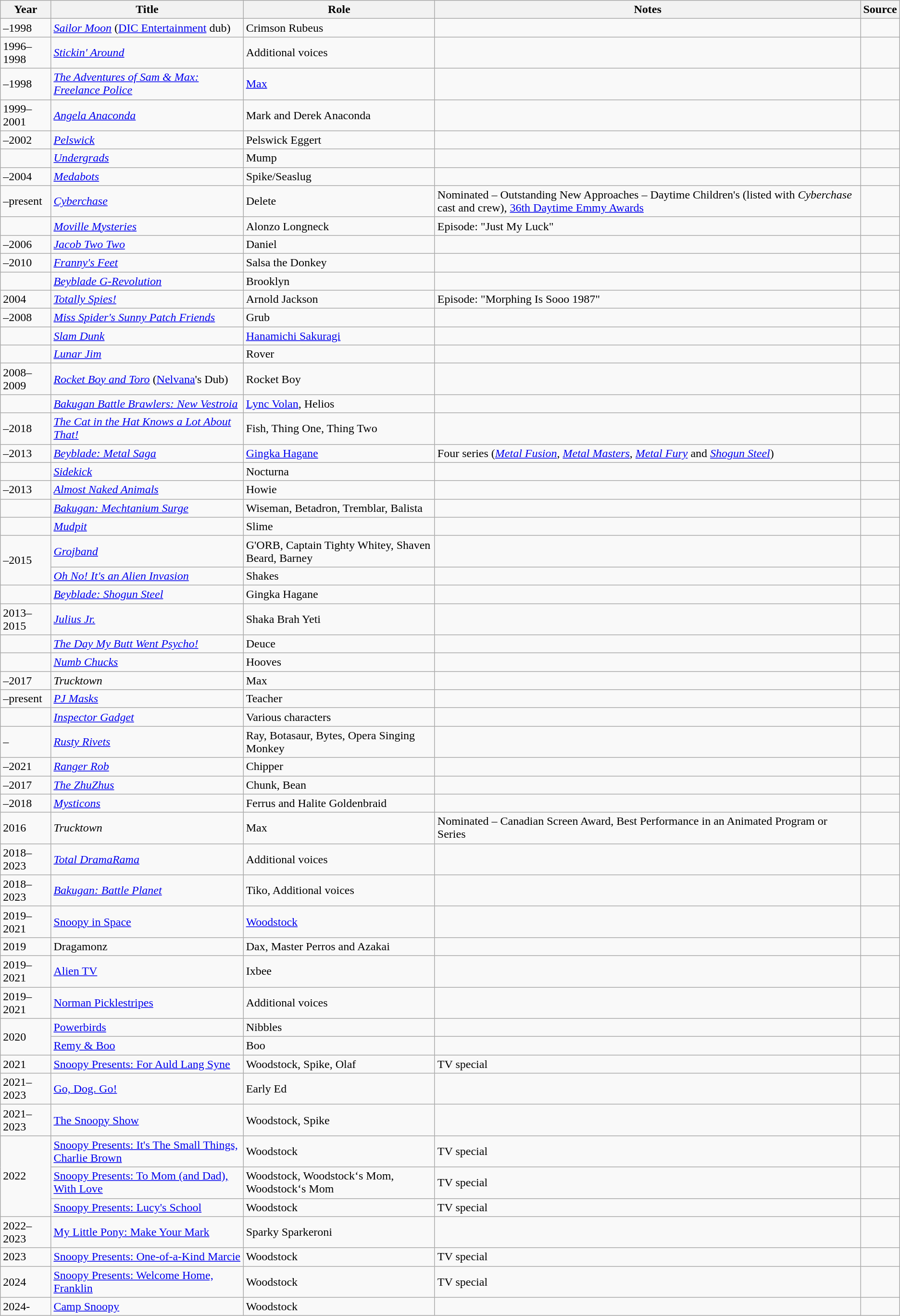<table class="wikitable sortable plainrowheaders">
<tr>
<th>Year</th>
<th>Title</th>
<th>Role</th>
<th class="unsortable">Notes</th>
<th class="unsortable">Source</th>
</tr>
<tr>
<td>–1998</td>
<td><em><a href='#'>Sailor Moon</a></em> (<a href='#'>DIC Entertainment</a> dub)</td>
<td>Crimson Rubeus</td>
<td></td>
<td></td>
</tr>
<tr>
<td>1996–1998</td>
<td><em><a href='#'>Stickin' Around</a></em></td>
<td>Additional voices</td>
<td></td>
<td></td>
</tr>
<tr>
<td>–1998</td>
<td data-sort-value="Adventures of Sam & Max: Freelance Police, The"><em><a href='#'>The Adventures of Sam & Max: Freelance Police</a></em></td>
<td><a href='#'>Max</a></td>
<td></td>
<td></td>
</tr>
<tr>
<td>1999–2001</td>
<td><em><a href='#'>Angela Anaconda</a></em></td>
<td>Mark and Derek Anaconda</td>
<td></td>
<td></td>
</tr>
<tr>
<td>–2002</td>
<td><em><a href='#'>Pelswick</a></em></td>
<td>Pelswick Eggert</td>
<td></td>
<td></td>
</tr>
<tr>
<td></td>
<td><em><a href='#'>Undergrads</a></em></td>
<td>Mump</td>
<td></td>
<td></td>
</tr>
<tr>
<td>–2004</td>
<td><em><a href='#'>Medabots</a></em></td>
<td>Spike/Seaslug</td>
<td></td>
<td></td>
</tr>
<tr>
<td>–present</td>
<td><em><a href='#'>Cyberchase</a></em></td>
<td>Delete</td>
<td>Nominated – Outstanding New Approaches – Daytime Children's (listed with <em>Cyberchase</em> cast and crew), <a href='#'>36th Daytime Emmy Awards</a></td>
<td></td>
</tr>
<tr>
<td></td>
<td><em><a href='#'>Moville Mysteries</a></em></td>
<td>Alonzo Longneck</td>
<td>Episode: "Just My Luck"</td>
<td></td>
</tr>
<tr>
<td>–2006</td>
<td><em><a href='#'>Jacob Two Two</a></em></td>
<td>Daniel</td>
<td></td>
<td></td>
</tr>
<tr>
<td>–2010</td>
<td><em><a href='#'>Franny's Feet</a></em></td>
<td>Salsa the Donkey</td>
<td></td>
<td></td>
</tr>
<tr>
<td></td>
<td><em><a href='#'>Beyblade G-Revolution</a></em></td>
<td>Brooklyn</td>
<td></td>
<td></td>
</tr>
<tr>
<td>2004</td>
<td><em><a href='#'>Totally Spies!</a></em></td>
<td>Arnold Jackson</td>
<td>Episode: "Morphing Is Sooo 1987"</td>
<td></td>
</tr>
<tr>
<td>–2008</td>
<td><em><a href='#'>Miss Spider's Sunny Patch Friends</a></em></td>
<td>Grub</td>
<td></td>
<td></td>
</tr>
<tr>
<td></td>
<td><em><a href='#'>Slam Dunk</a></em></td>
<td><a href='#'>Hanamichi Sakuragi</a></td>
<td></td>
<td></td>
</tr>
<tr>
<td></td>
<td><em><a href='#'>Lunar Jim</a></em></td>
<td>Rover</td>
<td></td>
<td></td>
</tr>
<tr>
<td>2008–2009</td>
<td><em><a href='#'>Rocket Boy and Toro</a></em> (<a href='#'>Nelvana</a>'s Dub)</td>
<td>Rocket Boy</td>
<td></td>
<td></td>
</tr>
<tr>
<td></td>
<td><em><a href='#'>Bakugan Battle Brawlers: New Vestroia</a></em></td>
<td><a href='#'>Lync Volan</a>, Helios</td>
<td></td>
<td></td>
</tr>
<tr>
<td>–2018</td>
<td data-sort-value="Cat in the Hat Knows a Lot About That!, The"><em><a href='#'>The Cat in the Hat Knows a Lot About That!</a></em></td>
<td>Fish, Thing One, Thing Two</td>
<td></td>
<td></td>
</tr>
<tr>
<td>–2013</td>
<td><em><a href='#'>Beyblade: Metal Saga</a></em></td>
<td><a href='#'>Gingka Hagane</a></td>
<td>Four series (<em><a href='#'>Metal Fusion</a></em>, <em><a href='#'>Metal Masters</a></em>, <em><a href='#'>Metal Fury</a></em> and <em><a href='#'>Shogun Steel</a></em>)</td>
<td></td>
</tr>
<tr>
<td></td>
<td><em><a href='#'>Sidekick</a></em></td>
<td>Nocturna</td>
<td></td>
<td></td>
</tr>
<tr>
<td>–2013</td>
<td><em><a href='#'>Almost Naked Animals</a></em></td>
<td>Howie</td>
<td></td>
<td></td>
</tr>
<tr>
<td></td>
<td><em><a href='#'>Bakugan: Mechtanium Surge</a></em></td>
<td>Wiseman, Betadron, Tremblar, Balista</td>
<td></td>
<td></td>
</tr>
<tr>
<td></td>
<td><em><a href='#'>Mudpit</a></em></td>
<td>Slime</td>
<td></td>
<td></td>
</tr>
<tr>
<td rowspan="2">–2015</td>
<td><em><a href='#'>Grojband</a></em></td>
<td>G'ORB, Captain Tighty Whitey, Shaven Beard, Barney</td>
<td></td>
<td></td>
</tr>
<tr>
<td><em><a href='#'>Oh No! It's an Alien Invasion</a></em></td>
<td>Shakes</td>
<td></td>
<td></td>
</tr>
<tr>
<td></td>
<td><em><a href='#'>Beyblade: Shogun Steel</a></em></td>
<td>Gingka Hagane</td>
<td></td>
<td></td>
</tr>
<tr>
<td>2013–2015</td>
<td><em><a href='#'>Julius Jr.</a></em></td>
<td>Shaka Brah Yeti</td>
<td></td>
<td></td>
</tr>
<tr>
<td></td>
<td data-sort-value="Day My Butt Went Psycho!, The"><em><a href='#'>The Day My Butt Went Psycho!</a></em></td>
<td>Deuce</td>
<td></td>
<td></td>
</tr>
<tr>
<td></td>
<td><em><a href='#'>Numb Chucks</a></em></td>
<td>Hooves</td>
<td></td>
<td></td>
</tr>
<tr>
<td>–2017</td>
<td><em>Trucktown</em></td>
<td>Max</td>
<td></td>
<td></td>
</tr>
<tr>
<td>–present</td>
<td><em><a href='#'>PJ Masks</a></em></td>
<td>Teacher</td>
<td></td>
<td></td>
</tr>
<tr>
<td></td>
<td><em><a href='#'>Inspector Gadget</a></em></td>
<td>Various characters</td>
<td></td>
<td></td>
</tr>
<tr>
<td>–</td>
<td><em><a href='#'>Rusty Rivets</a></em></td>
<td>Ray, Botasaur, Bytes, Opera Singing Monkey</td>
<td></td>
<td></td>
</tr>
<tr>
<td>–2021</td>
<td><em><a href='#'>Ranger Rob</a></em></td>
<td>Chipper</td>
<td></td>
<td></td>
</tr>
<tr>
<td>–2017</td>
<td data-sort-value="ZhuZhus, The"><em><a href='#'>The ZhuZhus</a></em></td>
<td>Chunk, Bean</td>
<td></td>
<td></td>
</tr>
<tr>
<td>–2018</td>
<td><em><a href='#'>Mysticons</a></em></td>
<td>Ferrus and Halite Goldenbraid</td>
<td></td>
<td></td>
</tr>
<tr>
<td>2016</td>
<td><em>Trucktown</em></td>
<td>Max</td>
<td>Nominated – Canadian Screen Award, Best Performance in an Animated Program or Series</td>
<td></td>
</tr>
<tr>
<td>2018–2023</td>
<td><em><a href='#'>Total DramaRama</a></em></td>
<td>Additional voices</td>
<td></td>
<td></td>
</tr>
<tr>
<td>2018–2023</td>
<td><em><a href='#'>Bakugan: Battle Planet</a></td>
<td>Tiko, Additional voices</td>
<td></td>
<td></td>
</tr>
<tr>
<td>2019–2021</td>
<td></em><a href='#'>Snoopy in Space</a><em></td>
<td><a href='#'>Woodstock</a></td>
<td></td>
<td></td>
</tr>
<tr>
<td>2019</td>
<td></em>Dragamonz<em></td>
<td>Dax, Master Perros and Azakai</td>
<td></td>
<td></td>
</tr>
<tr>
<td>2019–2021</td>
<td></em><a href='#'>Alien TV</a><em></td>
<td>Ixbee</td>
<td></td>
<td></td>
</tr>
<tr>
<td>2019–2021</td>
<td></em><a href='#'>Norman Picklestripes</a><em></td>
<td>Additional voices</td>
<td></td>
<td></td>
</tr>
<tr>
<td rowspan="2">2020</td>
<td></em><a href='#'>Powerbirds</a><em></td>
<td>Nibbles</td>
<td></td>
<td></td>
</tr>
<tr>
<td></em><a href='#'>Remy & Boo</a><em></td>
<td>Boo</td>
<td></td>
<td></td>
</tr>
<tr>
<td>2021</td>
<td></em><a href='#'>Snoopy Presents: For Auld Lang Syne</a><em></td>
<td>Woodstock, Spike, Olaf</td>
<td>TV special</td>
<td></td>
</tr>
<tr>
<td>2021–2023</td>
<td></em><a href='#'>Go, Dog. Go!</a><em></td>
<td>Early Ed</td>
<td></td>
<td></td>
</tr>
<tr>
<td>2021–2023</td>
<td data-sort-value="Snoopy Show, The"></em><a href='#'>The Snoopy Show</a><em></td>
<td>Woodstock, Spike</td>
<td></td>
<td></td>
</tr>
<tr>
<td rowspan="3">2022</td>
<td></em><a href='#'>Snoopy Presents: It's The Small Things, Charlie Brown</a><em></td>
<td>Woodstock</td>
<td>TV special</td>
<td></td>
</tr>
<tr>
<td></em><a href='#'>Snoopy Presents: To Mom (and Dad), With Love</a><em></td>
<td>Woodstock, Woodstock‘s Mom, Woodstock‘s Mom</td>
<td>TV special</td>
<td></td>
</tr>
<tr>
<td></em><a href='#'>Snoopy Presents: Lucy's School</a><em></td>
<td>Woodstock</td>
<td>TV special</td>
<td></td>
</tr>
<tr>
<td>2022–2023</td>
<td></em><a href='#'>My Little Pony: Make Your Mark</a><em></td>
<td>Sparky Sparkeroni</td>
<td></td>
<td><br></td>
</tr>
<tr>
<td>2023</td>
<td></em><a href='#'>Snoopy Presents: One-of-a-Kind Marcie</a><em></td>
<td>Woodstock</td>
<td>TV special</td>
<td></td>
</tr>
<tr>
<td>2024</td>
<td></em><a href='#'>Snoopy Presents: Welcome Home, Franklin</a><em></td>
<td>Woodstock</td>
<td>TV special</td>
<td></td>
</tr>
<tr>
<td>2024-</td>
<td></em><a href='#'>Camp Snoopy</a><em></td>
<td>Woodstock</td>
<td></td>
<td></td>
</tr>
</table>
